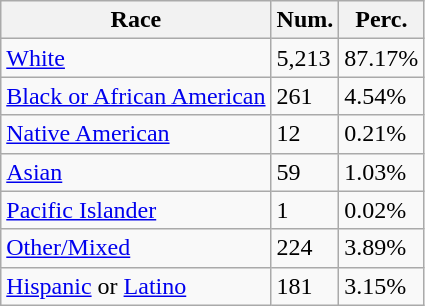<table class="wikitable">
<tr>
<th>Race</th>
<th>Num.</th>
<th>Perc.</th>
</tr>
<tr>
<td><a href='#'>White</a></td>
<td>5,213</td>
<td>87.17%</td>
</tr>
<tr>
<td><a href='#'>Black or African American</a></td>
<td>261</td>
<td>4.54%</td>
</tr>
<tr>
<td><a href='#'>Native American</a></td>
<td>12</td>
<td>0.21%</td>
</tr>
<tr>
<td><a href='#'>Asian</a></td>
<td>59</td>
<td>1.03%</td>
</tr>
<tr>
<td><a href='#'>Pacific Islander</a></td>
<td>1</td>
<td>0.02%</td>
</tr>
<tr>
<td><a href='#'>Other/Mixed</a></td>
<td>224</td>
<td>3.89%</td>
</tr>
<tr>
<td><a href='#'>Hispanic</a> or <a href='#'>Latino</a></td>
<td>181</td>
<td>3.15%</td>
</tr>
</table>
